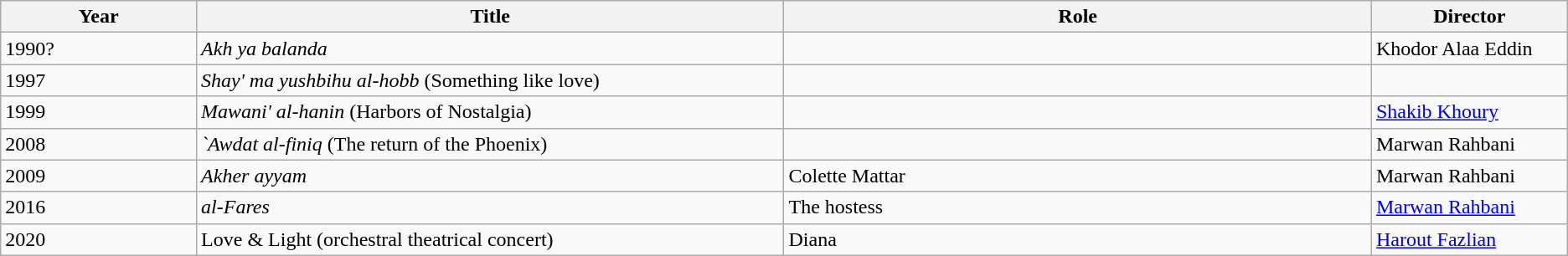<table class="wikitable">
<tr>
<th width=10%>Year</th>
<th width=30%>Title</th>
<th width=30%>Role</th>
<th width=10%>Director</th>
</tr>
<tr>
<td>1990?</td>
<td><em>Akh ya balanda</em></td>
<td></td>
<td>Khodor Alaa Eddin</td>
</tr>
<tr>
<td>1997</td>
<td><em>Shay' ma yushbihu al-hobb</em> (Something like love)</td>
<td></td>
<td></td>
</tr>
<tr>
<td>1999</td>
<td><em>Mawani' al-hanin</em> (Harbors of Nostalgia) </td>
<td></td>
<td><a href='#'>Shakib Khoury</a></td>
</tr>
<tr>
<td>2008</td>
<td><em>`Awdat al-finiq</em> (The return of the Phoenix)</td>
<td></td>
<td>Marwan Rahbani</td>
</tr>
<tr>
<td>2009</td>
<td><em>Akher ayyam</em></td>
<td>Colette Mattar</td>
<td>Marwan Rahbani</td>
</tr>
<tr>
<td>2016</td>
<td><em>al-Fares</em></td>
<td>The hostess</td>
<td><a href='#'>Marwan Rahbani</a></td>
</tr>
<tr>
<td>2020</td>
<td>Love & Light (orchestral theatrical concert)</td>
<td>Diana</td>
<td><a href='#'>Harout Fazlian</a></td>
</tr>
</table>
